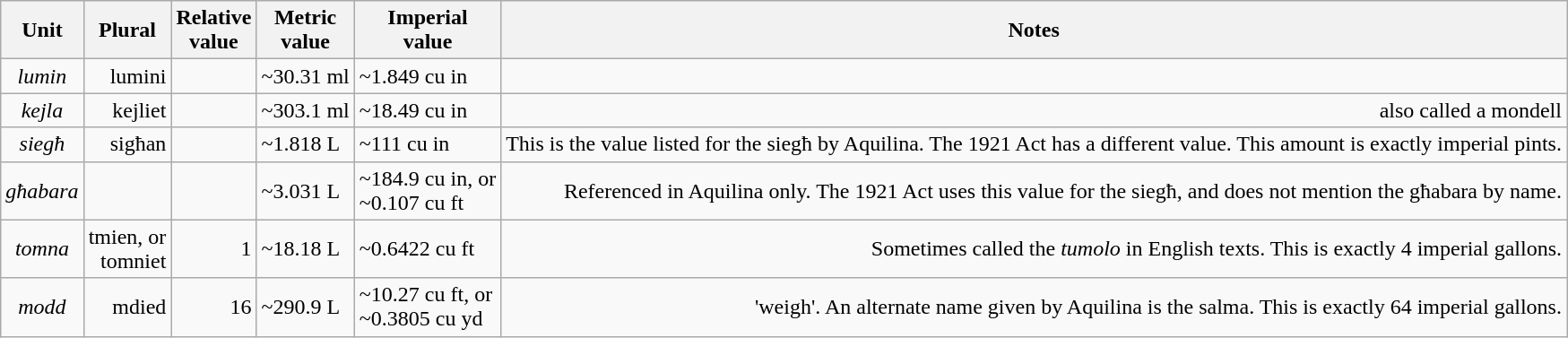<table class="wikitable">
<tr>
<th>Unit</th>
<th>Plural</th>
<th>Relative<br>value</th>
<th>Metric<br>value</th>
<th>Imperial<br>value</th>
<th>Notes</th>
</tr>
<tr>
<td align=center><em>lumin</em></td>
<td align=right>lumini</td>
<td align=right></td>
<td align=left>~30.31 ml</td>
<td align=left>~1.849 cu in</td>
<td align=right></td>
</tr>
<tr>
<td align=center><em>kejla</em></td>
<td align=right>kejliet</td>
<td align=right></td>
<td align=left>~303.1 ml</td>
<td align=left>~18.49 cu in</td>
<td align=right>also called a mondell</td>
</tr>
<tr>
<td align=center><em>siegħ</em></td>
<td align=right>sigħan</td>
<td align=right></td>
<td align=left>~1.818 L</td>
<td align=left>~111 cu in</td>
<td align=right>This is the value listed for the siegħ by Aquilina. The 1921 Act has a different value. This amount is exactly  imperial pints.</td>
</tr>
<tr>
<td align=center><em>għabara</em></td>
<td align=right></td>
<td align=right></td>
<td align=left>~3.031 L</td>
<td align=left>~184.9 cu in, or<br>~0.107 cu ft</td>
<td align=right>Referenced in Aquilina only. The 1921 Act uses this value for the siegħ, and does not mention the għabara by name.</td>
</tr>
<tr>
<td align=center><em>tomna</em></td>
<td align=right>tmien, or<br>tomniet</td>
<td align=right>1</td>
<td align=left>~18.18 L</td>
<td align=left>~0.6422 cu ft</td>
<td align=right>Sometimes called the <em>tumolo</em> in English texts. This is exactly 4 imperial gallons.</td>
</tr>
<tr>
<td align=center><em>modd</em></td>
<td align=right>mdied</td>
<td align=right>16</td>
<td align=left>~290.9 L</td>
<td align=left>~10.27 cu ft, or<br>~0.3805 cu yd</td>
<td align=right>'weigh'. An alternate name given by Aquilina is the salma. This is exactly 64 imperial gallons.</td>
</tr>
</table>
